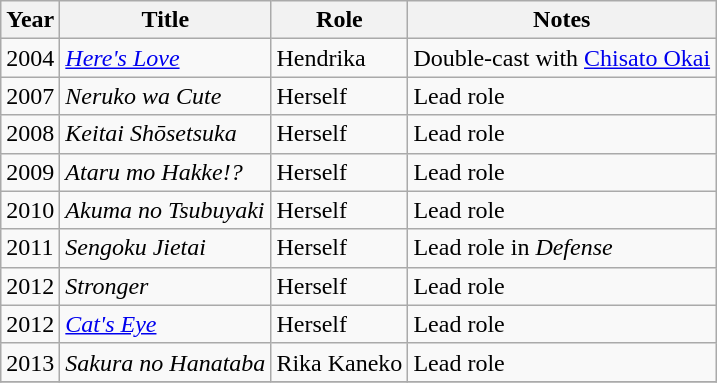<table class="wikitable sortable">
<tr>
<th>Year</th>
<th>Title</th>
<th>Role</th>
<th class="unsortable">Notes</th>
</tr>
<tr>
<td>2004</td>
<td><em><a href='#'>Here's Love</a></em></td>
<td>Hendrika</td>
<td>Double-cast with <a href='#'>Chisato Okai</a></td>
</tr>
<tr>
<td>2007</td>
<td><em>Neruko wa Cute</em></td>
<td>Herself</td>
<td>Lead role</td>
</tr>
<tr>
<td>2008</td>
<td><em>Keitai Shōsetsuka</em></td>
<td>Herself</td>
<td>Lead role</td>
</tr>
<tr>
<td>2009</td>
<td><em>Ataru mo Hakke!?</em></td>
<td>Herself</td>
<td>Lead role</td>
</tr>
<tr>
<td>2010</td>
<td><em>Akuma no Tsubuyaki</em></td>
<td>Herself</td>
<td>Lead role</td>
</tr>
<tr>
<td>2011</td>
<td><em>Sengoku Jietai</em></td>
<td>Herself</td>
<td>Lead role in <em>Defense</em></td>
</tr>
<tr>
<td>2012</td>
<td><em>Stronger</em></td>
<td>Herself</td>
<td>Lead role</td>
</tr>
<tr>
<td>2012</td>
<td><em><a href='#'>Cat's Eye</a></em></td>
<td>Herself</td>
<td>Lead role</td>
</tr>
<tr>
<td>2013</td>
<td><em>Sakura no Hanataba</em></td>
<td>Rika Kaneko</td>
<td>Lead role</td>
</tr>
<tr>
</tr>
</table>
